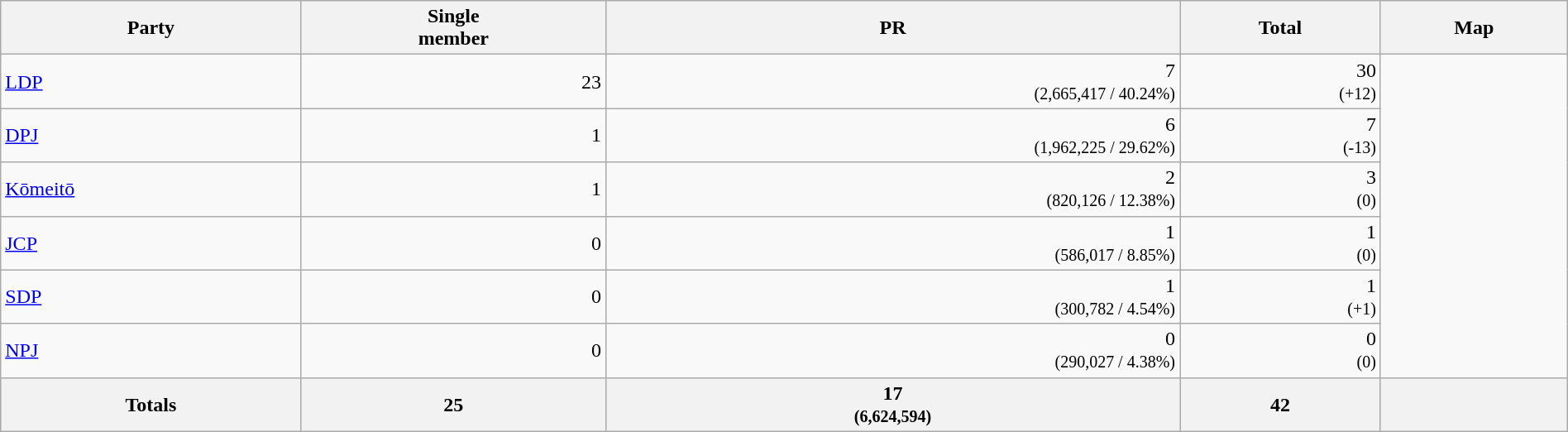<table class="wikitable" width="100%">
<tr>
<th>Party</th>
<th>Single<br>member</th>
<th>PR</th>
<th>Total</th>
<th>Map</th>
</tr>
<tr>
<td><a href='#'>LDP</a></td>
<td align="right">23</td>
<td align="right">7<br><small>(2,665,417 / 40.24%)</small></td>
<td align="right">30<br><small>(+12)</small></td>
<td rowspan=6 align="center"></td>
</tr>
<tr>
<td><a href='#'>DPJ</a></td>
<td align="right">1</td>
<td align="right">6<br><small>(1,962,225 / 29.62%)</small></td>
<td align="right">7<br><small>(-13)</small></td>
</tr>
<tr>
<td><a href='#'>Kōmeitō</a></td>
<td align="right">1</td>
<td align="right">2<br><small>(820,126 / 12.38%)</small></td>
<td align="right">3<br><small>(0)</small></td>
</tr>
<tr>
<td><a href='#'>JCP</a></td>
<td align="right">0</td>
<td align="right">1<br><small>(586,017 / 8.85%)</small></td>
<td align="right">1<br><small>(0)</small></td>
</tr>
<tr>
<td><a href='#'>SDP</a></td>
<td align="right">0</td>
<td align="right">1<br><small>(300,782 / 4.54%)</small></td>
<td align="right">1<br><small>(+1)</small></td>
</tr>
<tr>
<td><a href='#'>NPJ</a></td>
<td align="right">0</td>
<td align="right">0<br><small>(290,027 / 4.38%)</small></td>
<td align="right">0<br><small>(0)</small></td>
</tr>
<tr bgcolor=lightgrey>
<th><strong>Totals</strong></th>
<th align="right">25</th>
<th align="right">17<br><small>(6,624,594)</small></th>
<th align="right">42</th>
<th></th>
</tr>
</table>
